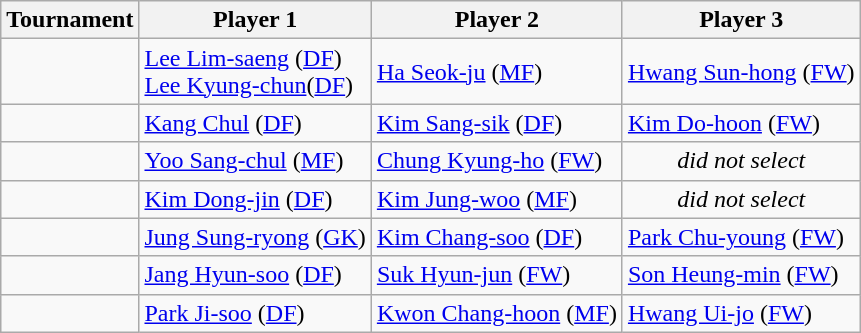<table class="wikitable">
<tr>
<th>Tournament</th>
<th>Player 1</th>
<th>Player 2</th>
<th>Player 3</th>
</tr>
<tr>
<td></td>
<td><a href='#'>Lee Lim-saeng</a> (<a href='#'>DF</a>)<br><a href='#'>Lee Kyung-chun</a>(<a href='#'>DF</a>)</td>
<td><a href='#'>Ha Seok-ju</a> (<a href='#'>MF</a>)</td>
<td><a href='#'>Hwang Sun-hong</a> (<a href='#'>FW</a>)</td>
</tr>
<tr>
<td></td>
<td><a href='#'>Kang Chul</a> (<a href='#'>DF</a>)</td>
<td><a href='#'>Kim Sang-sik</a> (<a href='#'>DF</a>)</td>
<td><a href='#'>Kim Do-hoon</a> (<a href='#'>FW</a>)</td>
</tr>
<tr>
<td></td>
<td><a href='#'>Yoo Sang-chul</a> (<a href='#'>MF</a>)</td>
<td><a href='#'>Chung Kyung-ho</a> (<a href='#'>FW</a>)</td>
<td align="center"><em>did not select</em></td>
</tr>
<tr>
<td></td>
<td><a href='#'>Kim Dong-jin</a> (<a href='#'>DF</a>)</td>
<td><a href='#'>Kim Jung-woo</a> (<a href='#'>MF</a>)</td>
<td align="center"><em>did not select</em></td>
</tr>
<tr>
<td></td>
<td><a href='#'>Jung Sung-ryong</a> (<a href='#'>GK</a>)</td>
<td><a href='#'>Kim Chang-soo</a> (<a href='#'>DF</a>)</td>
<td><a href='#'>Park Chu-young</a> (<a href='#'>FW</a>)</td>
</tr>
<tr>
<td></td>
<td><a href='#'>Jang Hyun-soo</a> (<a href='#'>DF</a>)</td>
<td><a href='#'>Suk Hyun-jun</a> (<a href='#'>FW</a>)</td>
<td><a href='#'>Son Heung-min</a> (<a href='#'>FW</a>)</td>
</tr>
<tr>
<td></td>
<td><a href='#'>Park Ji-soo</a> (<a href='#'>DF</a>)</td>
<td><a href='#'>Kwon Chang-hoon</a> (<a href='#'>MF</a>)</td>
<td><a href='#'>Hwang Ui-jo</a> (<a href='#'>FW</a>)</td>
</tr>
</table>
